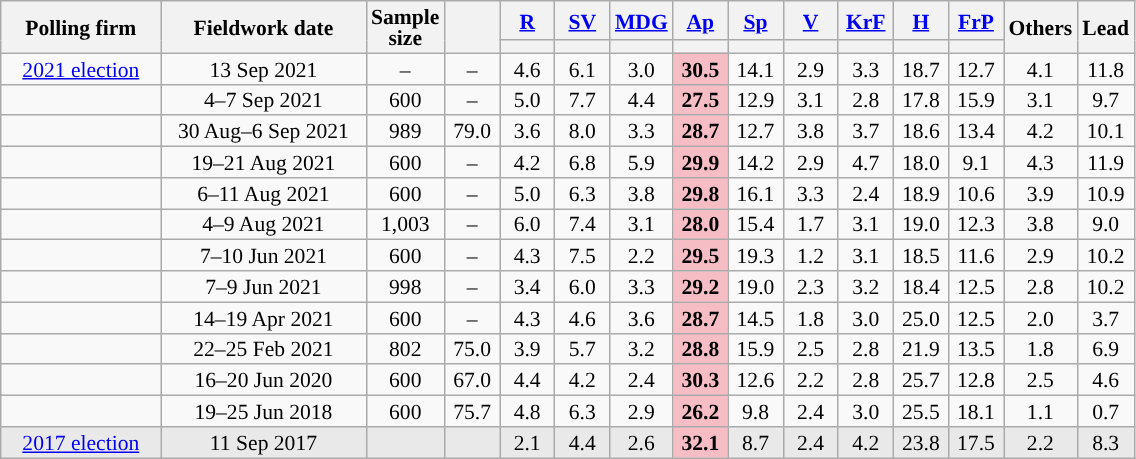<table class="wikitable mw-collapsible sortable" style="text-align:center;font-size:90%;line-height:14px;">
<tr>
<th rowspan="2" style="width:100px;">Polling firm</th>
<th rowspan="2" style="width:130px;">Fieldwork date</th>
<th rowspan="2" style="width:35px;">Sample<br>size</th>
<th rowspan="2" style="width:30px;"></th>
<th class="unsortable" style="width:30px;"><a href='#'>R</a></th>
<th class="unsortable" style="width:30px;"><a href='#'>SV</a></th>
<th class="unsortable" style="width:30px;"><a href='#'>MDG</a></th>
<th class="unsortable" style="width:30px;"><a href='#'>Ap</a></th>
<th class="unsortable" style="width:30px;"><a href='#'>Sp</a></th>
<th class="unsortable" style="width:30px;"><a href='#'>V</a></th>
<th class="unsortable" style="width:30px;"><a href='#'>KrF</a></th>
<th class="unsortable" style="width:30px;"><a href='#'>H</a></th>
<th class="unsortable" style="width:30px;"><a href='#'>FrP</a></th>
<th class="unsortable" style="width:20px;" rowspan="2">Others</th>
<th rowspan="2" style="width:30px;">Lead</th>
</tr>
<tr>
<th style="background:"></th>
<th style="background:"></th>
<th style="background:"></th>
<th style="background:"></th>
<th style="background:"></th>
<th style="background:"></th>
<th style="background:"></th>
<th style="background:"></th>
<th style="background:"></th>
</tr>
<tr>
<td><a href='#'>2021 election</a></td>
<td>13 Sep 2021</td>
<td>–</td>
<td>–</td>
<td>4.6</td>
<td>6.1</td>
<td>3.0</td>
<td style="background:#F7BDC5;"><strong>30.5</strong></td>
<td>14.1</td>
<td>2.9</td>
<td>3.3</td>
<td>18.7</td>
<td>12.7</td>
<td>4.1</td>
<td style="background:">11.8</td>
</tr>
<tr>
<td></td>
<td>4–7 Sep 2021</td>
<td>600</td>
<td>–</td>
<td>5.0</td>
<td>7.7</td>
<td>4.4</td>
<td style="background:#F7BDC5;"><strong>27.5</strong></td>
<td>12.9</td>
<td>3.1</td>
<td>2.8</td>
<td>17.8</td>
<td>15.9</td>
<td>3.1</td>
<td style="background:">9.7</td>
</tr>
<tr>
<td></td>
<td>30 Aug–6 Sep 2021</td>
<td>989</td>
<td>79.0</td>
<td>3.6</td>
<td>8.0</td>
<td>3.3</td>
<td style="background:#F7BDC5;"><strong>28.7</strong></td>
<td>12.7</td>
<td>3.8</td>
<td>3.7</td>
<td>18.6</td>
<td>13.4</td>
<td>4.2</td>
<td style="background:">10.1</td>
</tr>
<tr>
<td></td>
<td>19–21 Aug 2021</td>
<td>600</td>
<td>–</td>
<td>4.2</td>
<td>6.8</td>
<td>5.9</td>
<td style="background:#F7BDC5;"><strong>29.9</strong></td>
<td>14.2</td>
<td>2.9</td>
<td>4.7</td>
<td>18.0</td>
<td>9.1</td>
<td>4.3</td>
<td style="background:">11.9</td>
</tr>
<tr>
<td></td>
<td>6–11 Aug 2021</td>
<td>600</td>
<td>–</td>
<td>5.0</td>
<td>6.3</td>
<td>3.8</td>
<td style="background:#F7BDC5;"><strong>29.8</strong></td>
<td>16.1</td>
<td>3.3</td>
<td>2.4</td>
<td>18.9</td>
<td>10.6</td>
<td>3.9</td>
<td style="background:">10.9</td>
</tr>
<tr>
<td></td>
<td>4–9 Aug 2021</td>
<td>1,003</td>
<td>–</td>
<td>6.0</td>
<td>7.4</td>
<td>3.1</td>
<td style="background:#F7BDC5;"><strong>28.0</strong></td>
<td>15.4</td>
<td>1.7</td>
<td>3.1</td>
<td>19.0</td>
<td>12.3</td>
<td>3.8</td>
<td style="background:">9.0</td>
</tr>
<tr>
<td></td>
<td>7–10 Jun 2021</td>
<td>600</td>
<td>–</td>
<td>4.3</td>
<td>7.5</td>
<td>2.2</td>
<td style="background:#F7BDC5;"><strong>29.5</strong></td>
<td>19.3</td>
<td>1.2</td>
<td>3.1</td>
<td>18.5</td>
<td>11.6</td>
<td>2.9</td>
<td style="background:">10.2</td>
</tr>
<tr>
<td></td>
<td>7–9 Jun 2021</td>
<td>998</td>
<td>–</td>
<td>3.4</td>
<td>6.0</td>
<td>3.3</td>
<td style="background:#F7BDC5;"><strong>29.2</strong></td>
<td>19.0</td>
<td>2.3</td>
<td>3.2</td>
<td>18.4</td>
<td>12.5</td>
<td>2.8</td>
<td style="background:">10.2</td>
</tr>
<tr>
<td></td>
<td>14–19 Apr 2021</td>
<td>600</td>
<td>–</td>
<td>4.3</td>
<td>4.6</td>
<td>3.6</td>
<td style="background:#F7BDC5;"><strong>28.7</strong></td>
<td>14.5</td>
<td>1.8</td>
<td>3.0</td>
<td>25.0</td>
<td>12.5</td>
<td>2.0</td>
<td style="background:">3.7</td>
</tr>
<tr>
<td></td>
<td>22–25 Feb 2021</td>
<td>802</td>
<td>75.0</td>
<td>3.9</td>
<td>5.7</td>
<td>3.2</td>
<td style="background:#F7BDC5;"><strong>28.8</strong></td>
<td>15.9</td>
<td>2.5</td>
<td>2.8</td>
<td>21.9</td>
<td>13.5</td>
<td>1.8</td>
<td style="background:">6.9</td>
</tr>
<tr>
<td></td>
<td>16–20 Jun 2020</td>
<td>600</td>
<td>67.0</td>
<td>4.4</td>
<td>4.2</td>
<td>2.4</td>
<td style="background:#F7BDC5;"><strong>30.3</strong></td>
<td>12.6</td>
<td>2.2</td>
<td>2.8</td>
<td>25.7</td>
<td>12.8</td>
<td>2.5</td>
<td style="background:">4.6</td>
</tr>
<tr>
<td></td>
<td>19–25 Jun 2018</td>
<td>600</td>
<td>75.7</td>
<td>4.8</td>
<td>6.3</td>
<td>2.9</td>
<td style="background:#F7BDC5;"><strong>26.2</strong></td>
<td>9.8</td>
<td>2.4</td>
<td>3.0</td>
<td>25.5</td>
<td>18.1</td>
<td>1.1</td>
<td style="background:">0.7</td>
</tr>
<tr style="background:#E9E9E9;">
<td><a href='#'>2017 election</a></td>
<td>11 Sep 2017</td>
<td></td>
<td></td>
<td>2.1</td>
<td>4.4</td>
<td>2.6</td>
<td style="background:#F7BDC5;"><strong>32.1</strong></td>
<td>8.7</td>
<td>2.4</td>
<td>4.2</td>
<td>23.8</td>
<td>17.5</td>
<td>2.2</td>
<td style="background:">8.3</td>
</tr>
</table>
